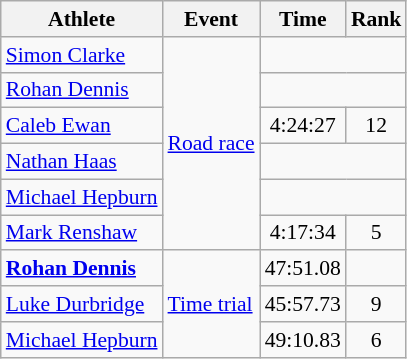<table class=wikitable style="font-size:90%;">
<tr>
<th>Athlete</th>
<th>Event</th>
<th>Time</th>
<th>Rank</th>
</tr>
<tr align=center>
<td align=left><a href='#'>Simon Clarke</a></td>
<td align=left rowspan=6><a href='#'>Road race</a></td>
<td colspan=2></td>
</tr>
<tr align=center>
<td align=left><a href='#'>Rohan Dennis</a></td>
<td colspan=2></td>
</tr>
<tr align=center>
<td align=left><a href='#'>Caleb Ewan</a></td>
<td>4:24:27</td>
<td>12</td>
</tr>
<tr align=center>
<td align=left><a href='#'>Nathan Haas</a></td>
<td colspan=2></td>
</tr>
<tr align=center>
<td align=left><a href='#'>Michael Hepburn</a></td>
<td colspan=2></td>
</tr>
<tr align=center>
<td align=left><a href='#'>Mark Renshaw</a></td>
<td>4:17:34</td>
<td>5</td>
</tr>
<tr align=center>
<td align=left><strong><a href='#'>Rohan Dennis</a></strong></td>
<td align=left rowspan=3><a href='#'>Time trial</a></td>
<td>47:51.08</td>
<td></td>
</tr>
<tr align=center>
<td align=left><a href='#'>Luke Durbridge</a></td>
<td>45:57.73</td>
<td>9</td>
</tr>
<tr align=center>
<td align=left><a href='#'>Michael Hepburn</a></td>
<td>49:10.83</td>
<td>6</td>
</tr>
</table>
